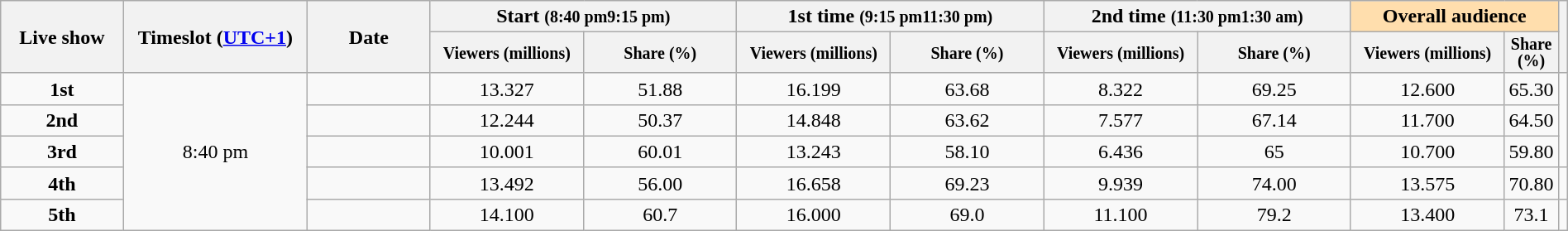<table class="wikitable sortable plainrowheaders" style="text-align:center; width:100%;">
<tr>
<th class="unsortable" rowspan="2" scope="col" style="width:8%;">Live show</th>
<th class="unsortable" rowspan="2" scope="col" style="width:12%;">Timeslot (<strong><a href='#'>UTC+1</a></strong>)</th>
<th rowspan="2" scope="col" style="width:8%;">Date</th>
<th colspan="2" scope="col">Start <small>(8:40 pm9:15 pm)</small></th>
<th colspan="2" scope="col">1st time <small>(9:15 pm11:30 pm)</small></th>
<th colspan="2" scope="col">2nd time <small>(11:30 pm1:30 am)</small></th>
<th colspan="2" scope="col" style="width:8%; background:#ffdead;">Overall audience</th>
<th class="unsortable" rowspan="2" scope="col"></th>
</tr>
<tr>
<th scope="col" style="width:10%; font-size:smaller; line-height:100%;">Viewers (millions)</th>
<th scope="col" style="width:10%; font-size:smaller; line-height:100%;">Share (%)</th>
<th scope="col" style="width:10%; font-size:smaller; line-height:100%;">Viewers (millions)</th>
<th scope="col" style="width:10%; font-size:smaller; line-height:100%;">Share (%)</th>
<th scope="col" style="width:10%; font-size:smaller; line-height:100%;">Viewers (millions)</th>
<th scope="col" style="width:10%; font-size:smaller; line-height:100%;">Share (%)</th>
<th scope="col" style="width:10%; font-size:smaller; line-height:100%;">Viewers (millions)</th>
<th scope="col" style="width:10%; font-size:smaller; line-height:100%;">Share (%)</th>
</tr>
<tr>
<th style="background:#F9F9F9;text-align:center">1st</th>
<td rowspan="5">8:40 pm</td>
<td></td>
<td>13.327</td>
<td>51.88</td>
<td>16.199</td>
<td>63.68</td>
<td>8.322</td>
<td>69.25</td>
<td>12.600</td>
<td>65.30</td>
<td rowspan="3"></td>
</tr>
<tr>
<th style="background:#F9F9F9;text-align:center">2nd</th>
<td></td>
<td>12.244</td>
<td>50.37</td>
<td>14.848</td>
<td>63.62</td>
<td>7.577</td>
<td>67.14</td>
<td>11.700</td>
<td>64.50</td>
</tr>
<tr>
<th style="background:#F9F9F9;text-align:center">3rd</th>
<td></td>
<td>10.001</td>
<td>60.01</td>
<td>13.243</td>
<td>58.10</td>
<td>6.436</td>
<td>65</td>
<td>10.700</td>
<td>59.80</td>
</tr>
<tr>
<th style="background:#F9F9F9;text-align:center">4th</th>
<td></td>
<td>13.492</td>
<td>56.00</td>
<td>16.658</td>
<td>69.23</td>
<td>9.939</td>
<td>74.00</td>
<td>13.575</td>
<td>70.80</td>
<td></td>
</tr>
<tr>
<th style="background:#F9F9F9;text-align:center">5th</th>
<td></td>
<td>14.100</td>
<td>60.7</td>
<td>16.000</td>
<td>69.0</td>
<td>11.100</td>
<td>79.2</td>
<td>13.400</td>
<td>73.1</td>
<td></td>
</tr>
</table>
